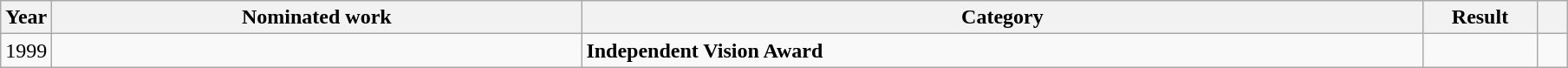<table class="wikitable sortable">
<tr>
<th scope="col" style="width:1em;">Year</th>
<th scope="col" style="width:25em;">Nominated work</th>
<th scope="col" style="width:40em;">Category</th>
<th scope="col" style="width:5em;">Result</th>
<th scope="col" style="width:1em;"class="unsortable"></th>
</tr>
<tr>
<td>1999</td>
<td></td>
<td><strong>Independent Vision Award</strong></td>
<td></td>
<td></td>
</tr>
</table>
